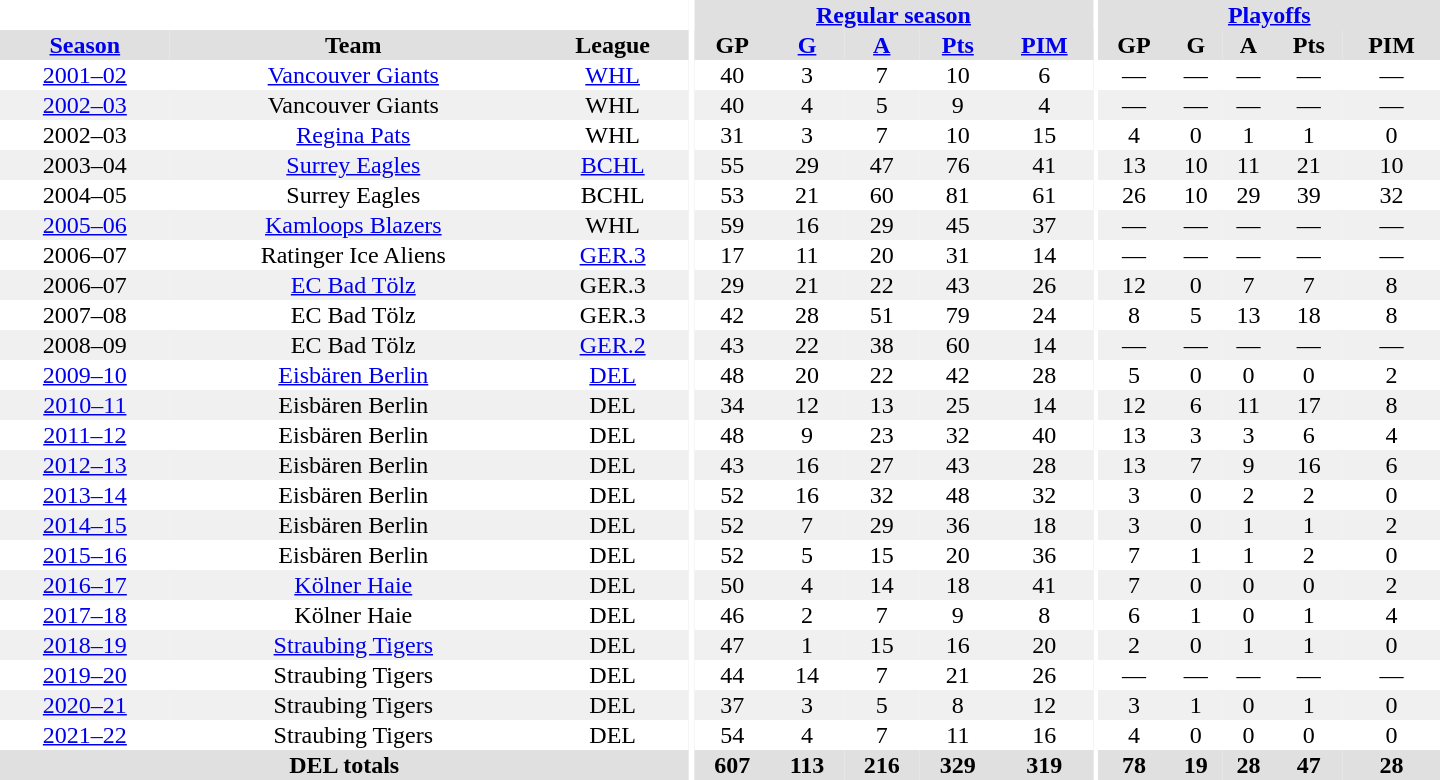<table border="0" cellpadding="1" cellspacing="0" style="text-align:center; width:60em">
<tr bgcolor="#e0e0e0">
<th colspan="3" bgcolor="#ffffff"></th>
<th rowspan="99" bgcolor="#ffffff"></th>
<th colspan="5"><a href='#'>Regular season</a></th>
<th rowspan="99" bgcolor="#ffffff"></th>
<th colspan="5"><a href='#'>Playoffs</a></th>
</tr>
<tr bgcolor="#e0e0e0">
<th><a href='#'>Season</a></th>
<th>Team</th>
<th>League</th>
<th>GP</th>
<th><a href='#'>G</a></th>
<th><a href='#'>A</a></th>
<th><a href='#'>Pts</a></th>
<th><a href='#'>PIM</a></th>
<th>GP</th>
<th>G</th>
<th>A</th>
<th>Pts</th>
<th>PIM</th>
</tr>
<tr>
<td><a href='#'>2001–02</a></td>
<td><a href='#'>Vancouver Giants</a></td>
<td><a href='#'>WHL</a></td>
<td>40</td>
<td>3</td>
<td>7</td>
<td>10</td>
<td>6</td>
<td>—</td>
<td>—</td>
<td>—</td>
<td>—</td>
<td>—</td>
</tr>
<tr bgcolor="#f0f0f0">
<td><a href='#'>2002–03</a></td>
<td>Vancouver Giants</td>
<td>WHL</td>
<td>40</td>
<td>4</td>
<td>5</td>
<td>9</td>
<td>4</td>
<td>—</td>
<td>—</td>
<td>—</td>
<td>—</td>
<td>—</td>
</tr>
<tr>
<td>2002–03</td>
<td><a href='#'>Regina Pats</a></td>
<td>WHL</td>
<td>31</td>
<td>3</td>
<td>7</td>
<td>10</td>
<td>15</td>
<td>4</td>
<td>0</td>
<td>1</td>
<td>1</td>
<td>0</td>
</tr>
<tr bgcolor="#f0f0f0">
<td>2003–04</td>
<td><a href='#'>Surrey Eagles</a></td>
<td><a href='#'>BCHL</a></td>
<td>55</td>
<td>29</td>
<td>47</td>
<td>76</td>
<td>41</td>
<td>13</td>
<td>10</td>
<td>11</td>
<td>21</td>
<td>10</td>
</tr>
<tr>
<td>2004–05</td>
<td>Surrey Eagles</td>
<td>BCHL</td>
<td>53</td>
<td>21</td>
<td>60</td>
<td>81</td>
<td>61</td>
<td>26</td>
<td>10</td>
<td>29</td>
<td>39</td>
<td>32</td>
</tr>
<tr bgcolor="#f0f0f0">
<td><a href='#'>2005–06</a></td>
<td><a href='#'>Kamloops Blazers</a></td>
<td>WHL</td>
<td>59</td>
<td>16</td>
<td>29</td>
<td>45</td>
<td>37</td>
<td>—</td>
<td>—</td>
<td>—</td>
<td>—</td>
<td>—</td>
</tr>
<tr>
<td>2006–07</td>
<td>Ratinger Ice Aliens</td>
<td><a href='#'>GER.3</a></td>
<td>17</td>
<td>11</td>
<td>20</td>
<td>31</td>
<td>14</td>
<td>—</td>
<td>—</td>
<td>—</td>
<td>—</td>
<td>—</td>
</tr>
<tr bgcolor="#f0f0f0">
<td>2006–07</td>
<td><a href='#'>EC Bad Tölz</a></td>
<td>GER.3</td>
<td>29</td>
<td>21</td>
<td>22</td>
<td>43</td>
<td>26</td>
<td>12</td>
<td>0</td>
<td>7</td>
<td>7</td>
<td>8</td>
</tr>
<tr>
<td>2007–08</td>
<td>EC Bad Tölz</td>
<td>GER.3</td>
<td>42</td>
<td>28</td>
<td>51</td>
<td>79</td>
<td>24</td>
<td>8</td>
<td>5</td>
<td>13</td>
<td>18</td>
<td>8</td>
</tr>
<tr bgcolor="#f0f0f0">
<td>2008–09</td>
<td>EC Bad Tölz</td>
<td><a href='#'>GER.2</a></td>
<td>43</td>
<td>22</td>
<td>38</td>
<td>60</td>
<td>14</td>
<td>—</td>
<td>—</td>
<td>—</td>
<td>—</td>
<td>—</td>
</tr>
<tr>
<td><a href='#'>2009–10</a></td>
<td><a href='#'>Eisbären Berlin</a></td>
<td><a href='#'>DEL</a></td>
<td>48</td>
<td>20</td>
<td>22</td>
<td>42</td>
<td>28</td>
<td>5</td>
<td>0</td>
<td>0</td>
<td>0</td>
<td>2</td>
</tr>
<tr bgcolor="#f0f0f0">
<td><a href='#'>2010–11</a></td>
<td>Eisbären Berlin</td>
<td>DEL</td>
<td>34</td>
<td>12</td>
<td>13</td>
<td>25</td>
<td>14</td>
<td>12</td>
<td>6</td>
<td>11</td>
<td>17</td>
<td>8</td>
</tr>
<tr>
<td><a href='#'>2011–12</a></td>
<td>Eisbären Berlin</td>
<td>DEL</td>
<td>48</td>
<td>9</td>
<td>23</td>
<td>32</td>
<td>40</td>
<td>13</td>
<td>3</td>
<td>3</td>
<td>6</td>
<td>4</td>
</tr>
<tr bgcolor="#f0f0f0">
<td><a href='#'>2012–13</a></td>
<td>Eisbären Berlin</td>
<td>DEL</td>
<td>43</td>
<td>16</td>
<td>27</td>
<td>43</td>
<td>28</td>
<td>13</td>
<td>7</td>
<td>9</td>
<td>16</td>
<td>6</td>
</tr>
<tr>
<td><a href='#'>2013–14</a></td>
<td>Eisbären Berlin</td>
<td>DEL</td>
<td>52</td>
<td>16</td>
<td>32</td>
<td>48</td>
<td>32</td>
<td>3</td>
<td>0</td>
<td>2</td>
<td>2</td>
<td>0</td>
</tr>
<tr bgcolor="#f0f0f0">
<td><a href='#'>2014–15</a></td>
<td>Eisbären Berlin</td>
<td>DEL</td>
<td>52</td>
<td>7</td>
<td>29</td>
<td>36</td>
<td>18</td>
<td>3</td>
<td>0</td>
<td>1</td>
<td>1</td>
<td>2</td>
</tr>
<tr>
<td><a href='#'>2015–16</a></td>
<td>Eisbären Berlin</td>
<td>DEL</td>
<td>52</td>
<td>5</td>
<td>15</td>
<td>20</td>
<td>36</td>
<td>7</td>
<td>1</td>
<td>1</td>
<td>2</td>
<td>0</td>
</tr>
<tr bgcolor="#f0f0f0">
<td><a href='#'>2016–17</a></td>
<td><a href='#'>Kölner Haie</a></td>
<td>DEL</td>
<td>50</td>
<td>4</td>
<td>14</td>
<td>18</td>
<td>41</td>
<td>7</td>
<td>0</td>
<td>0</td>
<td>0</td>
<td>2</td>
</tr>
<tr>
<td><a href='#'>2017–18</a></td>
<td>Kölner Haie</td>
<td>DEL</td>
<td>46</td>
<td>2</td>
<td>7</td>
<td>9</td>
<td>8</td>
<td>6</td>
<td>1</td>
<td>0</td>
<td>1</td>
<td>4</td>
</tr>
<tr bgcolor="#f0f0f0">
<td><a href='#'>2018–19</a></td>
<td><a href='#'>Straubing Tigers</a></td>
<td>DEL</td>
<td>47</td>
<td>1</td>
<td>15</td>
<td>16</td>
<td>20</td>
<td>2</td>
<td>0</td>
<td>1</td>
<td>1</td>
<td>0</td>
</tr>
<tr>
<td><a href='#'>2019–20</a></td>
<td>Straubing Tigers</td>
<td>DEL</td>
<td>44</td>
<td>14</td>
<td>7</td>
<td>21</td>
<td>26</td>
<td>—</td>
<td>—</td>
<td>—</td>
<td>—</td>
<td>—</td>
</tr>
<tr bgcolor="#f0f0f0">
<td><a href='#'>2020–21</a></td>
<td>Straubing Tigers</td>
<td>DEL</td>
<td>37</td>
<td>3</td>
<td>5</td>
<td>8</td>
<td>12</td>
<td>3</td>
<td>1</td>
<td>0</td>
<td>1</td>
<td>0</td>
</tr>
<tr>
<td><a href='#'>2021–22</a></td>
<td>Straubing Tigers</td>
<td>DEL</td>
<td>54</td>
<td>4</td>
<td>7</td>
<td>11</td>
<td>16</td>
<td>4</td>
<td>0</td>
<td>0</td>
<td>0</td>
<td>0</td>
</tr>
<tr bgcolor="#e0e0e0">
<th colspan="3">DEL totals</th>
<th>607</th>
<th>113</th>
<th>216</th>
<th>329</th>
<th>319</th>
<th>78</th>
<th>19</th>
<th>28</th>
<th>47</th>
<th>28</th>
</tr>
</table>
